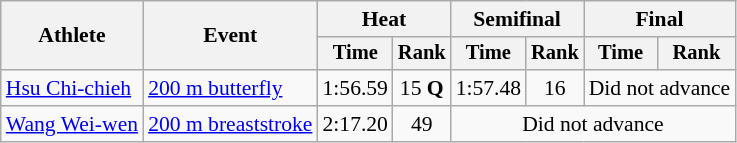<table class=wikitable style="font-size:90%">
<tr>
<th rowspan="2">Athlete</th>
<th rowspan="2">Event</th>
<th colspan="2">Heat</th>
<th colspan="2">Semifinal</th>
<th colspan="2">Final</th>
</tr>
<tr style="font-size:95%">
<th>Time</th>
<th>Rank</th>
<th>Time</th>
<th>Rank</th>
<th>Time</th>
<th>Rank</th>
</tr>
<tr align=center>
<td align=left><a href='#'>Hsu Chi-chieh</a></td>
<td align=left><a href='#'>200 m butterfly</a></td>
<td>1:56.59</td>
<td>15 <strong>Q</strong></td>
<td>1:57.48</td>
<td>16</td>
<td colspan=2>Did not advance</td>
</tr>
<tr align=center>
<td align=left><a href='#'>Wang Wei-wen</a></td>
<td align=left><a href='#'>200 m breaststroke</a></td>
<td>2:17.20</td>
<td>49</td>
<td colspan=4>Did not advance</td>
</tr>
</table>
